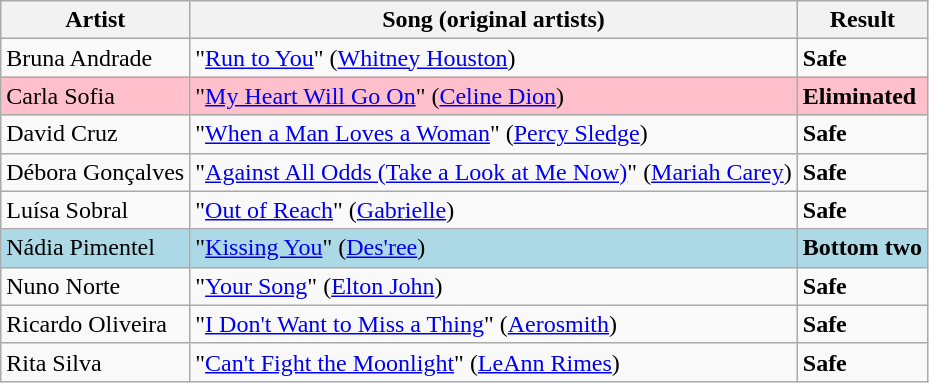<table class=wikitable>
<tr>
<th>Artist</th>
<th>Song (original artists)</th>
<th>Result</th>
</tr>
<tr>
<td>Bruna Andrade</td>
<td>"<a href='#'>Run to You</a>" (<a href='#'>Whitney Houston</a>)</td>
<td><strong>Safe</strong></td>
</tr>
<tr style="background:pink;">
<td>Carla Sofia</td>
<td>"<a href='#'>My Heart Will Go On</a>" (<a href='#'>Celine Dion</a>)</td>
<td><strong>Eliminated</strong></td>
</tr>
<tr>
<td>David Cruz</td>
<td>"<a href='#'>When a Man Loves a Woman</a>" (<a href='#'>Percy Sledge</a>)</td>
<td><strong>Safe</strong></td>
</tr>
<tr>
<td>Débora Gonçalves</td>
<td>"<a href='#'>Against All Odds (Take a Look at Me Now)</a>" (<a href='#'>Mariah Carey</a>)</td>
<td><strong>Safe</strong></td>
</tr>
<tr>
<td>Luísa Sobral</td>
<td>"<a href='#'>Out of Reach</a>" (<a href='#'>Gabrielle</a>)</td>
<td><strong>Safe</strong></td>
</tr>
<tr style="background:lightblue;">
<td>Nádia Pimentel</td>
<td>"<a href='#'>Kissing You</a>" (<a href='#'>Des'ree</a>)</td>
<td><strong>Bottom two</strong></td>
</tr>
<tr>
<td>Nuno Norte</td>
<td>"<a href='#'>Your Song</a>" (<a href='#'>Elton John</a>)</td>
<td><strong>Safe</strong></td>
</tr>
<tr>
<td>Ricardo Oliveira</td>
<td>"<a href='#'>I Don't Want to Miss a Thing</a>" (<a href='#'>Aerosmith</a>)</td>
<td><strong>Safe</strong></td>
</tr>
<tr>
<td>Rita Silva</td>
<td>"<a href='#'>Can't Fight the Moonlight</a>" (<a href='#'>LeAnn Rimes</a>)</td>
<td><strong>Safe</strong></td>
</tr>
</table>
